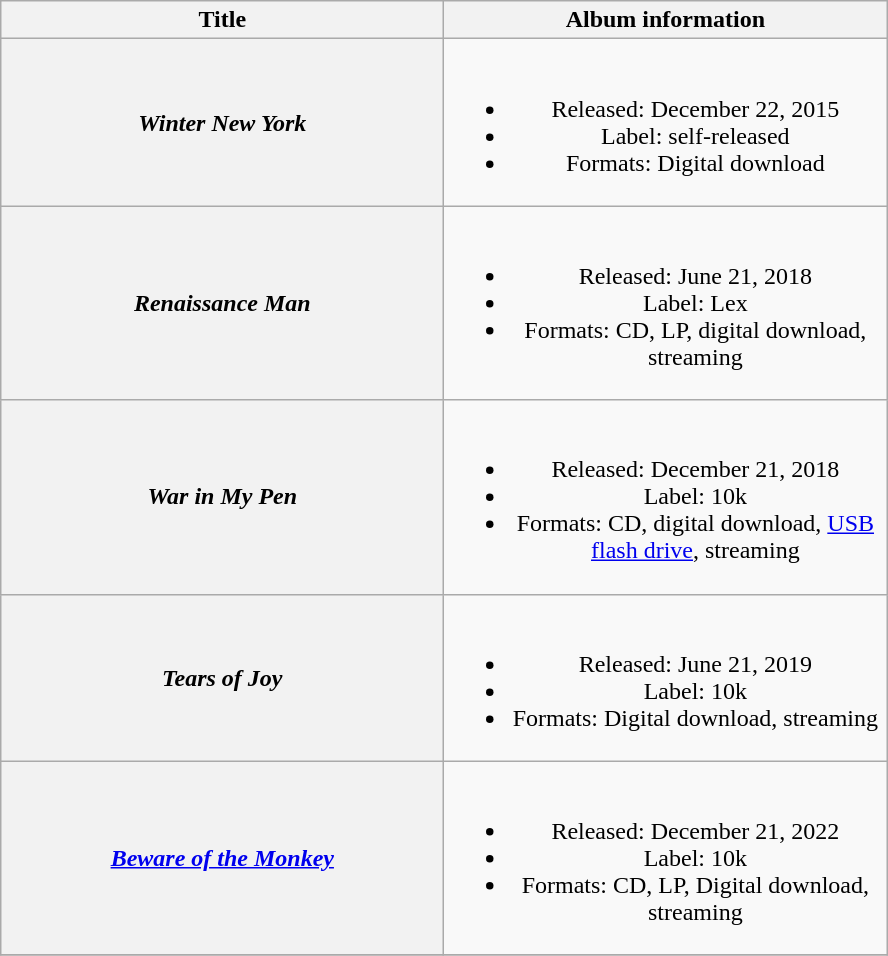<table class="wikitable plainrowheaders" style="text-align:center;">
<tr>
<th scope="col" style="width:18em;">Title</th>
<th scope="col" style="width:18em;">Album information</th>
</tr>
<tr>
<th scope="row"><em>Winter New York</em></th>
<td><br><ul><li>Released: December 22, 2015</li><li>Label: self-released</li><li>Formats: Digital download</li></ul></td>
</tr>
<tr>
<th scope="row"><em>Renaissance Man</em></th>
<td><br><ul><li>Released: June 21, 2018</li><li>Label: Lex</li><li>Formats: CD, LP, digital download, streaming</li></ul></td>
</tr>
<tr>
<th scope="row"><em>War in My Pen</em></th>
<td><br><ul><li>Released: December 21, 2018</li><li>Label: 10k</li><li>Formats: CD, digital download, <a href='#'>USB flash drive</a>, streaming</li></ul></td>
</tr>
<tr>
<th scope="row"><em>Tears of Joy</em></th>
<td><br><ul><li>Released: June 21, 2019</li><li>Label: 10k</li><li>Formats: Digital download, streaming</li></ul></td>
</tr>
<tr>
<th scope="row"><em><a href='#'>Beware of the Monkey</a></em></th>
<td><br><ul><li>Released: December 21, 2022</li><li>Label: 10k</li><li>Formats: CD, LP, Digital download, streaming</li></ul></td>
</tr>
<tr>
</tr>
</table>
